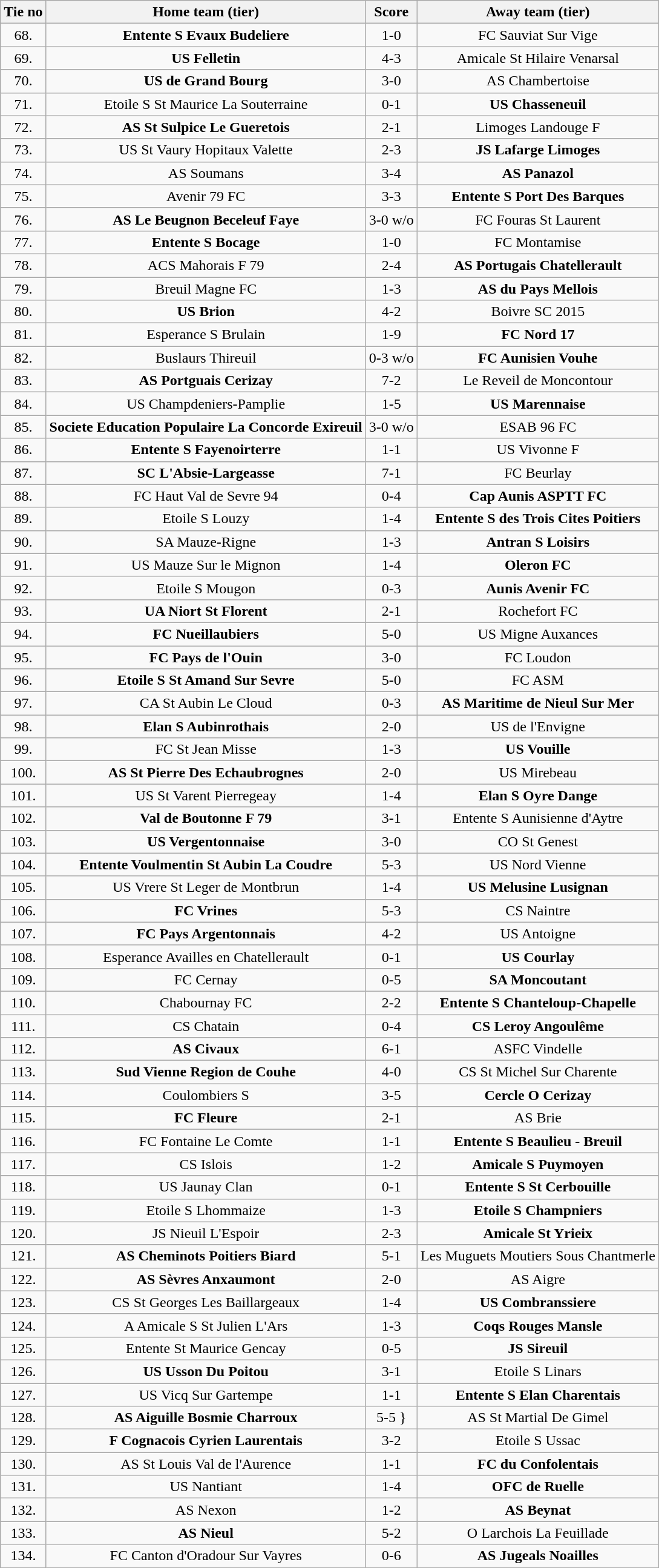<table class="wikitable" style="text-align: center">
<tr>
<th>Tie no</th>
<th>Home team (tier)</th>
<th>Score</th>
<th>Away team (tier)</th>
</tr>
<tr>
<td>68.</td>
<td><strong>Entente S Evaux Budeliere</strong></td>
<td>1-0 </td>
<td>FC Sauviat Sur Vige</td>
</tr>
<tr>
<td>69.</td>
<td><strong>US Felletin</strong></td>
<td>4-3</td>
<td>Amicale St Hilaire Venarsal</td>
</tr>
<tr>
<td>70.</td>
<td><strong>US de Grand Bourg</strong></td>
<td>3-0</td>
<td>AS Chambertoise</td>
</tr>
<tr>
<td>71.</td>
<td>Etoile S St Maurice La Souterraine</td>
<td>0-1</td>
<td><strong>US Chasseneuil</strong></td>
</tr>
<tr>
<td>72.</td>
<td><strong>AS St Sulpice Le Gueretois</strong></td>
<td>2-1</td>
<td>Limoges Landouge F</td>
</tr>
<tr>
<td>73.</td>
<td>US St Vaury Hopitaux Valette</td>
<td>2-3</td>
<td><strong>JS Lafarge Limoges</strong></td>
</tr>
<tr>
<td>74.</td>
<td>AS Soumans</td>
<td>3-4</td>
<td><strong>AS Panazol</strong></td>
</tr>
<tr>
<td>75.</td>
<td>Avenir 79 FC</td>
<td>3-3 </td>
<td><strong>Entente S Port Des Barques</strong></td>
</tr>
<tr>
<td>76.</td>
<td><strong>AS Le Beugnon Beceleuf Faye</strong></td>
<td>3-0 w/o</td>
<td>FC Fouras St Laurent</td>
</tr>
<tr>
<td>77.</td>
<td><strong>Entente S Bocage</strong></td>
<td>1-0</td>
<td>FC Montamise</td>
</tr>
<tr>
<td>78.</td>
<td>ACS Mahorais F 79</td>
<td>2-4</td>
<td><strong>AS Portugais Chatellerault</strong></td>
</tr>
<tr>
<td>79.</td>
<td>Breuil Magne FC</td>
<td>1-3 </td>
<td><strong>AS du Pays Mellois</strong></td>
</tr>
<tr>
<td>80.</td>
<td><strong>US Brion</strong></td>
<td>4-2 </td>
<td>Boivre SC 2015</td>
</tr>
<tr>
<td>81.</td>
<td>Esperance S Brulain</td>
<td>1-9</td>
<td><strong>FC Nord 17</strong></td>
</tr>
<tr>
<td>82.</td>
<td>Buslaurs Thireuil</td>
<td>0-3 w/o</td>
<td><strong>FC Aunisien Vouhe</strong></td>
</tr>
<tr>
<td>83.</td>
<td><strong>AS Portguais Cerizay</strong></td>
<td>7-2</td>
<td>Le Reveil de Moncontour</td>
</tr>
<tr>
<td>84.</td>
<td>US Champdeniers-Pamplie</td>
<td>1-5</td>
<td><strong>US Marennaise</strong></td>
</tr>
<tr>
<td>85.</td>
<td><strong>Societe Education Populaire La Concorde Exireuil</strong></td>
<td>3-0 w/o</td>
<td>ESAB 96 FC</td>
</tr>
<tr>
<td>86.</td>
<td><strong>Entente S Fayenoirterre</strong></td>
<td>1-1 </td>
<td>US Vivonne F</td>
</tr>
<tr>
<td>87.</td>
<td><strong>SC L'Absie-Largeasse</strong></td>
<td>7-1</td>
<td>FC Beurlay</td>
</tr>
<tr>
<td>88.</td>
<td>FC Haut Val de Sevre 94</td>
<td>0-4</td>
<td><strong>Cap Aunis ASPTT FC</strong></td>
</tr>
<tr>
<td>89.</td>
<td>Etoile S Louzy</td>
<td>1-4 </td>
<td><strong>Entente S des Trois Cites Poitiers</strong></td>
</tr>
<tr>
<td>90.</td>
<td>SA Mauze-Rigne</td>
<td>1-3</td>
<td><strong>Antran S Loisirs</strong></td>
</tr>
<tr>
<td>91.</td>
<td>US Mauze Sur le Mignon</td>
<td>1-4</td>
<td><strong>Oleron FC</strong></td>
</tr>
<tr>
<td>92.</td>
<td>Etoile S Mougon</td>
<td>0-3</td>
<td><strong>Aunis Avenir FC</strong></td>
</tr>
<tr>
<td>93.</td>
<td><strong>UA Niort St Florent</strong></td>
<td>2-1 </td>
<td>Rochefort FC</td>
</tr>
<tr>
<td>94.</td>
<td><strong>FC Nueillaubiers</strong></td>
<td>5-0</td>
<td>US Migne Auxances</td>
</tr>
<tr>
<td>95.</td>
<td><strong>FC Pays de l'Ouin</strong></td>
<td>3-0</td>
<td>FC Loudon</td>
</tr>
<tr>
<td>96.</td>
<td><strong>Etoile S St Amand Sur Sevre</strong></td>
<td>5-0</td>
<td>FC ASM</td>
</tr>
<tr>
<td>97.</td>
<td>CA St Aubin Le Cloud</td>
<td>0-3</td>
<td><strong>AS Maritime de Nieul Sur Mer</strong></td>
</tr>
<tr>
<td>98.</td>
<td><strong>Elan S Aubinrothais</strong></td>
<td>2-0</td>
<td>US de l'Envigne</td>
</tr>
<tr>
<td>99.</td>
<td>FC St Jean Misse</td>
<td>1-3 </td>
<td><strong>US Vouille</strong></td>
</tr>
<tr>
<td>100.</td>
<td><strong>AS St Pierre Des Echaubrognes</strong></td>
<td>2-0</td>
<td>US Mirebeau</td>
</tr>
<tr>
<td>101.</td>
<td>US St Varent Pierregeay</td>
<td>1-4</td>
<td><strong>Elan S Oyre Dange</strong></td>
</tr>
<tr>
<td>102.</td>
<td><strong>Val de Boutonne F 79</strong></td>
<td>3-1</td>
<td>Entente S Aunisienne d'Aytre</td>
</tr>
<tr>
<td>103.</td>
<td><strong>US Vergentonnaise</strong></td>
<td>3-0</td>
<td>CO St Genest</td>
</tr>
<tr>
<td>104.</td>
<td><strong>Entente Voulmentin St Aubin La Coudre</strong></td>
<td>5-3</td>
<td>US Nord Vienne</td>
</tr>
<tr>
<td>105.</td>
<td>US Vrere St Leger de Montbrun</td>
<td>1-4</td>
<td><strong>US Melusine Lusignan</strong></td>
</tr>
<tr>
<td>106.</td>
<td><strong>FC Vrines</strong></td>
<td>5-3</td>
<td>CS Naintre</td>
</tr>
<tr>
<td>107.</td>
<td><strong>FC Pays Argentonnais</strong></td>
<td>4-2</td>
<td>US Antoigne</td>
</tr>
<tr>
<td>108.</td>
<td>Esperance Availles en Chatellerault</td>
<td>0-1</td>
<td><strong>US Courlay</strong></td>
</tr>
<tr>
<td>109.</td>
<td>FC Cernay</td>
<td>0-5</td>
<td><strong>SA Moncoutant</strong></td>
</tr>
<tr>
<td>110.</td>
<td>Chabournay FC</td>
<td>2-2 </td>
<td><strong>Entente S Chanteloup-Chapelle</strong></td>
</tr>
<tr>
<td>111.</td>
<td>CS Chatain</td>
<td>0-4</td>
<td><strong>CS Leroy Angoulême</strong></td>
</tr>
<tr>
<td>112.</td>
<td><strong>AS Civaux</strong></td>
<td>6-1</td>
<td>ASFC Vindelle</td>
</tr>
<tr>
<td>113.</td>
<td><strong>Sud Vienne Region de Couhe</strong></td>
<td>4-0</td>
<td>CS St Michel Sur Charente</td>
</tr>
<tr>
<td>114.</td>
<td>Coulombiers S</td>
<td>3-5</td>
<td><strong>Cercle O Cerizay</strong></td>
</tr>
<tr>
<td>115.</td>
<td><strong>FC Fleure</strong></td>
<td>2-1</td>
<td>AS Brie</td>
</tr>
<tr>
<td>116.</td>
<td>FC Fontaine Le Comte</td>
<td>1-1 </td>
<td><strong>Entente S Beaulieu - Breuil</strong></td>
</tr>
<tr>
<td>117.</td>
<td>CS Islois</td>
<td>1-2</td>
<td><strong>Amicale S Puymoyen</strong></td>
</tr>
<tr>
<td>118.</td>
<td>US Jaunay Clan</td>
<td>0-1</td>
<td><strong>Entente S St Cerbouille</strong></td>
</tr>
<tr>
<td>119.</td>
<td>Etoile S Lhommaize</td>
<td>1-3</td>
<td><strong>Etoile S Champniers</strong></td>
</tr>
<tr>
<td>120.</td>
<td>JS Nieuil L'Espoir</td>
<td>2-3 </td>
<td><strong>Amicale St Yrieix</strong></td>
</tr>
<tr>
<td>121.</td>
<td><strong>AS Cheminots Poitiers Biard</strong></td>
<td>5-1 </td>
<td>Les Muguets Moutiers Sous Chantmerle</td>
</tr>
<tr>
<td>122.</td>
<td><strong>AS Sèvres Anxaumont</strong></td>
<td>2-0</td>
<td>AS Aigre</td>
</tr>
<tr>
<td>123.</td>
<td>CS St Georges Les Baillargeaux</td>
<td>1-4 </td>
<td><strong>US Combranssiere</strong></td>
</tr>
<tr>
<td>124.</td>
<td>A Amicale S St Julien L'Ars</td>
<td>1-3</td>
<td><strong>Coqs Rouges Mansle</strong></td>
</tr>
<tr>
<td>125.</td>
<td>Entente St Maurice Gencay</td>
<td>0-5</td>
<td><strong>JS Sireuil</strong></td>
</tr>
<tr>
<td>126.</td>
<td><strong>US Usson Du Poitou</strong></td>
<td>3-1</td>
<td>Etoile S Linars</td>
</tr>
<tr>
<td>127.</td>
<td>US Vicq Sur Gartempe</td>
<td>1-1 </td>
<td><strong>Entente S Elan Charentais</strong></td>
</tr>
<tr>
<td>128.</td>
<td><strong>AS Aiguille Bosmie Charroux</strong></td>
<td>5-5 }</td>
<td>AS St Martial De Gimel</td>
</tr>
<tr>
<td>129.</td>
<td><strong>F Cognacois Cyrien Laurentais</strong></td>
<td>3-2 </td>
<td>Etoile S Ussac</td>
</tr>
<tr>
<td>130.</td>
<td>AS St Louis Val de l'Aurence</td>
<td>1-1 </td>
<td><strong>FC du Confolentais</strong></td>
</tr>
<tr>
<td>131.</td>
<td>US Nantiant</td>
<td>1-4</td>
<td><strong>OFC de Ruelle</strong></td>
</tr>
<tr>
<td>132.</td>
<td>AS Nexon</td>
<td>1-2</td>
<td><strong>AS Beynat</strong></td>
</tr>
<tr>
<td>133.</td>
<td><strong>AS Nieul</strong></td>
<td>5-2</td>
<td>O Larchois La Feuillade</td>
</tr>
<tr>
<td>134.</td>
<td>FC Canton d'Oradour Sur Vayres</td>
<td>0-6</td>
<td><strong>AS Jugeals Noailles</strong></td>
</tr>
</table>
